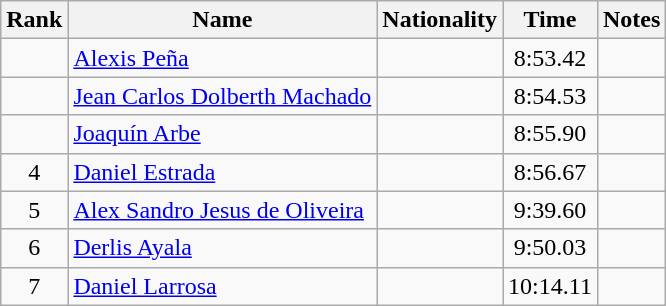<table class="wikitable sortable" style="text-align:center">
<tr>
<th>Rank</th>
<th>Name</th>
<th>Nationality</th>
<th>Time</th>
<th>Notes</th>
</tr>
<tr>
<td align=center></td>
<td align=left><a href='#'>Alexis Peña</a></td>
<td align=left></td>
<td>8:53.42</td>
<td></td>
</tr>
<tr>
<td align=center></td>
<td align=left><a href='#'>Jean Carlos Dolberth Machado</a></td>
<td align=left></td>
<td>8:54.53</td>
<td></td>
</tr>
<tr>
<td align=center></td>
<td align=left><a href='#'>Joaquín Arbe</a></td>
<td align=left></td>
<td>8:55.90</td>
<td></td>
</tr>
<tr>
<td align=center>4</td>
<td align=left><a href='#'>Daniel Estrada</a></td>
<td align=left></td>
<td>8:56.67</td>
<td></td>
</tr>
<tr>
<td align=center>5</td>
<td align=left><a href='#'>Alex Sandro Jesus de Oliveira</a></td>
<td align=left></td>
<td>9:39.60</td>
<td></td>
</tr>
<tr>
<td align=center>6</td>
<td align=left><a href='#'>Derlis Ayala</a></td>
<td align=left></td>
<td>9:50.03</td>
<td></td>
</tr>
<tr>
<td align=center>7</td>
<td align=left><a href='#'>Daniel Larrosa</a></td>
<td align=left></td>
<td>10:14.11</td>
<td></td>
</tr>
</table>
